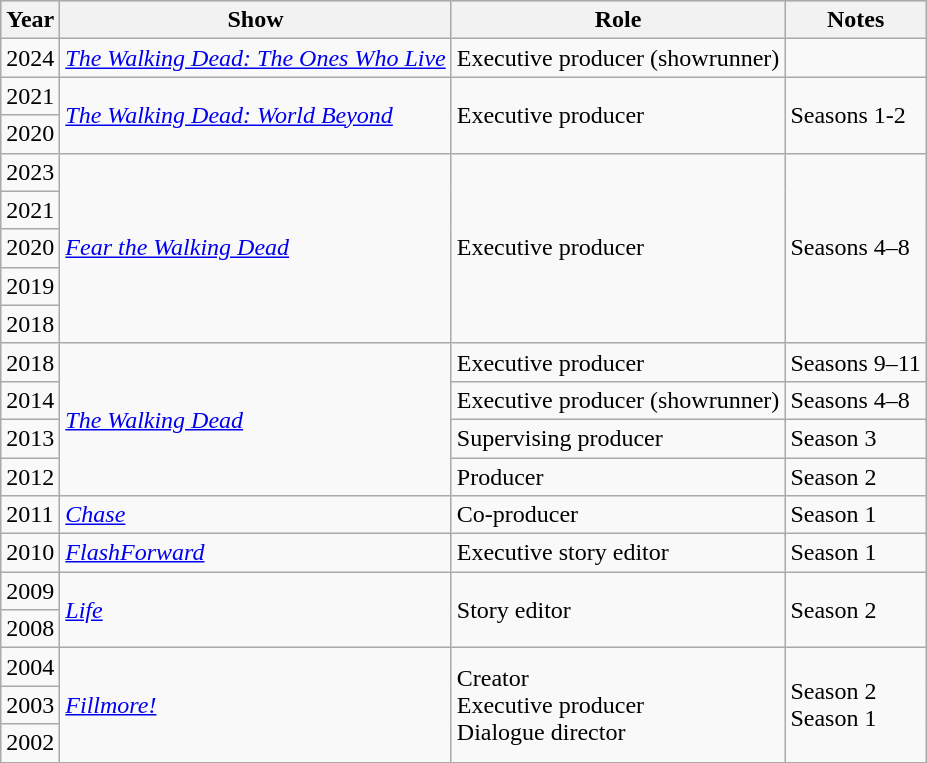<table class="wikitable">
<tr style="background:#ccc; text-align:center;">
<th>Year</th>
<th>Show</th>
<th>Role</th>
<th>Notes</th>
</tr>
<tr>
<td>2024</td>
<td><em><a href='#'>The Walking Dead: The Ones Who Live</a></em></td>
<td>Executive producer (showrunner)</td>
<td></td>
</tr>
<tr>
<td>2021</td>
<td rowspan=2><em><a href='#'>The Walking Dead: World Beyond</a></em></td>
<td rowspan=2>Executive producer</td>
<td rowspan=2>Seasons 1-2</td>
</tr>
<tr>
<td>2020</td>
</tr>
<tr>
<td>2023</td>
<td rowspan=5><em><a href='#'>Fear the Walking Dead</a></em></td>
<td rowspan=5>Executive producer</td>
<td rowspan=5>Seasons 4–8</td>
</tr>
<tr>
<td>2021</td>
</tr>
<tr>
<td>2020</td>
</tr>
<tr>
<td>2019</td>
</tr>
<tr>
<td>2018</td>
</tr>
<tr>
<td>2018</td>
<td rowspan=8><em><a href='#'>The Walking Dead</a></em></td>
<td rowspan=2>Executive producer</td>
<td rowspan=2>Seasons 9–11</td>
</tr>
<tr>
<td rowspan=2>2014</td>
</tr>
<tr>
<td rowspan=2>Executive producer (showrunner)</td>
<td rowspan=2>Seasons 4–8</td>
</tr>
<tr>
<td rowspan=2>2013</td>
</tr>
<tr>
<td rowspan=2>Supervising producer</td>
<td rowspan=2>Season 3</td>
</tr>
<tr>
<td rowspan=2>2012</td>
</tr>
<tr>
<td rowspan=2>Producer</td>
<td rowspan=2>Season 2</td>
</tr>
<tr>
<td rowspan=2>2011</td>
</tr>
<tr>
<td rowspan=2><em><a href='#'>Chase</a></em></td>
<td rowspan=2>Co-producer</td>
<td rowspan=2>Season 1</td>
</tr>
<tr>
<td rowspan=2>2010</td>
</tr>
<tr>
<td rowspan=2><em><a href='#'>FlashForward</a></em></td>
<td rowspan=2>Executive story editor</td>
<td rowspan=2>Season 1</td>
</tr>
<tr>
<td rowspan=2>2009</td>
</tr>
<tr>
<td rowspan=2><em><a href='#'>Life</a></em></td>
<td rowspan=2>Story editor</td>
<td rowspan=2>Season 2</td>
</tr>
<tr>
<td>2008</td>
</tr>
<tr>
<td>2004</td>
<td rowspan=3><em><a href='#'>Fillmore!</a></em></td>
<td rowspan=3>Creator<br>Executive producer<br>Dialogue director</td>
<td rowspan="3">Season 2<br>Season 1</td>
</tr>
<tr>
<td>2003</td>
</tr>
<tr>
<td>2002</td>
</tr>
</table>
